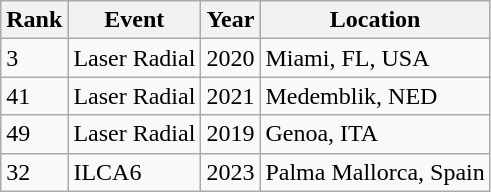<table class="wikitable">
<tr>
<th>Rank</th>
<th>Event</th>
<th>Year</th>
<th>Location</th>
</tr>
<tr>
<td>3</td>
<td>Laser Radial</td>
<td>2020</td>
<td>Miami, FL, USA</td>
</tr>
<tr>
<td>41</td>
<td>Laser Radial</td>
<td>2021</td>
<td>Medemblik, NED</td>
</tr>
<tr>
<td>49</td>
<td>Laser Radial</td>
<td>2019</td>
<td>Genoa, ITA</td>
</tr>
<tr>
<td>32</td>
<td>ILCA6</td>
<td>2023</td>
<td>Palma Mallorca, Spain</td>
</tr>
</table>
